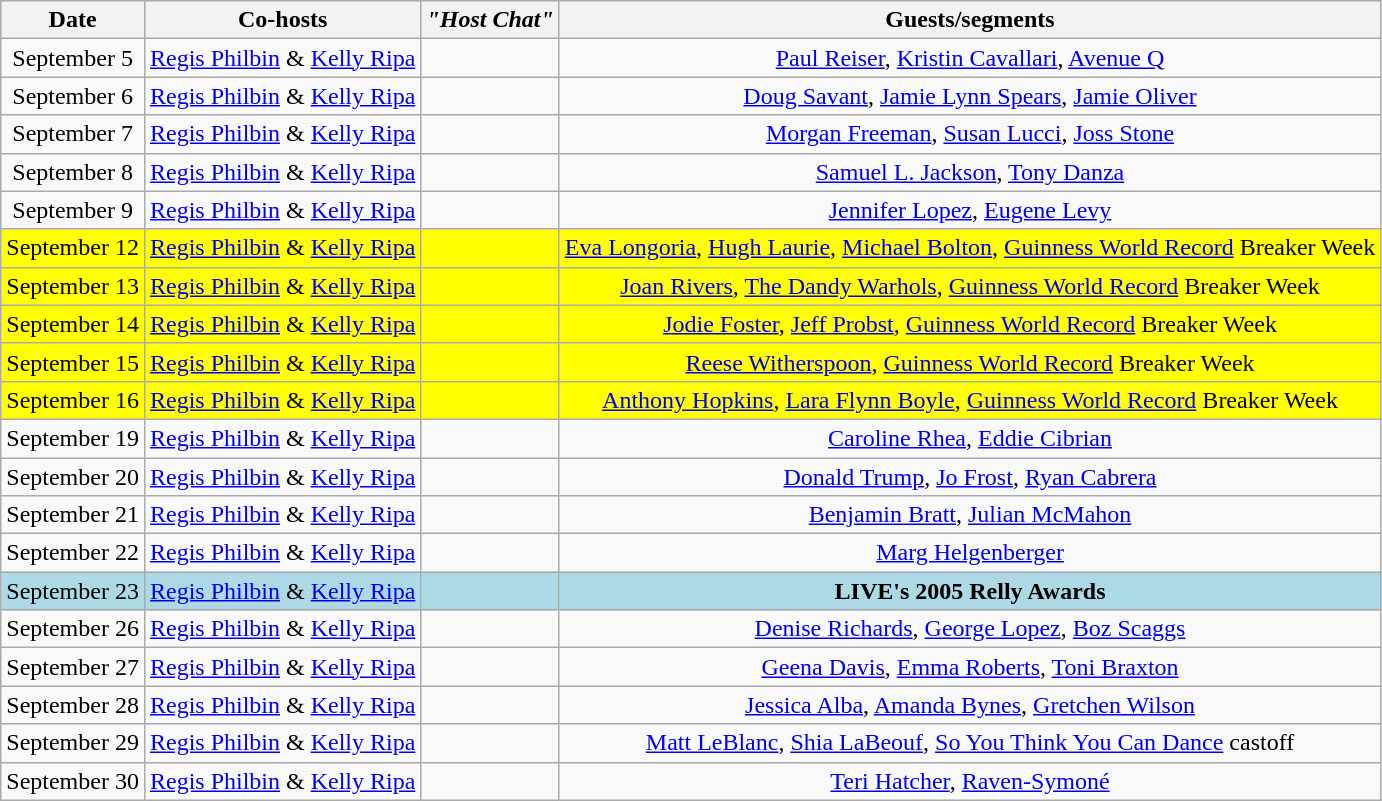<table class="wikitable sortable" style="text-align:center;">
<tr>
<th>Date</th>
<th>Co-hosts</th>
<th><em>"Host Chat"</em></th>
<th>Guests/segments</th>
</tr>
<tr>
<td>September 5</td>
<td><a href='#'>Regis Philbin</a> & <a href='#'>Kelly Ripa</a></td>
<td></td>
<td><a href='#'>Paul Reiser</a>, <a href='#'>Kristin Cavallari</a>, <a href='#'>Avenue Q</a></td>
</tr>
<tr>
<td>September 6</td>
<td><a href='#'>Regis Philbin</a> & <a href='#'>Kelly Ripa</a></td>
<td></td>
<td><a href='#'>Doug Savant</a>, <a href='#'>Jamie Lynn Spears</a>, <a href='#'>Jamie Oliver</a></td>
</tr>
<tr>
<td>September 7</td>
<td><a href='#'>Regis Philbin</a> & <a href='#'>Kelly Ripa</a></td>
<td></td>
<td><a href='#'>Morgan Freeman</a>, <a href='#'>Susan Lucci</a>, <a href='#'>Joss Stone</a></td>
</tr>
<tr>
<td>September 8</td>
<td><a href='#'>Regis Philbin</a> & <a href='#'>Kelly Ripa</a></td>
<td></td>
<td><a href='#'>Samuel L. Jackson</a>, <a href='#'>Tony Danza</a></td>
</tr>
<tr>
<td>September 9</td>
<td><a href='#'>Regis Philbin</a> & <a href='#'>Kelly Ripa</a></td>
<td></td>
<td><a href='#'>Jennifer Lopez</a>, <a href='#'>Eugene Levy</a></td>
</tr>
<tr style="background:yellow;">
<td>September 12</td>
<td><a href='#'>Regis Philbin</a> & <a href='#'>Kelly Ripa</a></td>
<td></td>
<td><a href='#'>Eva Longoria</a>, <a href='#'>Hugh Laurie</a>, <a href='#'>Michael Bolton</a>, <a href='#'>Guinness World Record</a> Breaker Week</td>
</tr>
<tr style="background:yellow;">
<td>September 13</td>
<td><a href='#'>Regis Philbin</a> & <a href='#'>Kelly Ripa</a></td>
<td></td>
<td><a href='#'>Joan Rivers</a>, <a href='#'>The Dandy Warhols</a>, <a href='#'>Guinness World Record</a> Breaker Week</td>
</tr>
<tr style="background:yellow;">
<td>September 14</td>
<td><a href='#'>Regis Philbin</a> & <a href='#'>Kelly Ripa</a></td>
<td></td>
<td><a href='#'>Jodie Foster</a>, <a href='#'>Jeff Probst</a>, <a href='#'>Guinness World Record</a> Breaker Week</td>
</tr>
<tr style="background:yellow;">
<td>September 15</td>
<td><a href='#'>Regis Philbin</a> & <a href='#'>Kelly Ripa</a></td>
<td></td>
<td><a href='#'>Reese Witherspoon</a>, <a href='#'>Guinness World Record</a> Breaker Week</td>
</tr>
<tr style="background:yellow;">
<td>September 16</td>
<td><a href='#'>Regis Philbin</a> & <a href='#'>Kelly Ripa</a></td>
<td></td>
<td><a href='#'>Anthony Hopkins</a>, <a href='#'>Lara Flynn Boyle</a>, <a href='#'>Guinness World Record</a> Breaker Week</td>
</tr>
<tr>
<td>September 19</td>
<td><a href='#'>Regis Philbin</a> & <a href='#'>Kelly Ripa</a></td>
<td></td>
<td><a href='#'>Caroline Rhea</a>, <a href='#'>Eddie Cibrian</a></td>
</tr>
<tr>
<td>September 20</td>
<td><a href='#'>Regis Philbin</a> & <a href='#'>Kelly Ripa</a></td>
<td></td>
<td><a href='#'>Donald Trump</a>, <a href='#'>Jo Frost</a>, <a href='#'>Ryan Cabrera</a></td>
</tr>
<tr>
<td>September 21</td>
<td><a href='#'>Regis Philbin</a> & <a href='#'>Kelly Ripa</a></td>
<td></td>
<td><a href='#'>Benjamin Bratt</a>, <a href='#'>Julian McMahon</a></td>
</tr>
<tr>
<td>September 22</td>
<td><a href='#'>Regis Philbin</a> & <a href='#'>Kelly Ripa</a></td>
<td></td>
<td><a href='#'>Marg Helgenberger</a></td>
</tr>
<tr style="background:lightblue;">
<td>September 23</td>
<td><a href='#'>Regis Philbin</a> & <a href='#'>Kelly Ripa</a></td>
<td></td>
<td><strong>LIVE's 2005 Relly Awards</strong></td>
</tr>
<tr>
<td>September 26</td>
<td><a href='#'>Regis Philbin</a> & <a href='#'>Kelly Ripa</a></td>
<td></td>
<td><a href='#'>Denise Richards</a>, <a href='#'>George Lopez</a>, <a href='#'>Boz Scaggs</a></td>
</tr>
<tr>
<td>September 27</td>
<td><a href='#'>Regis Philbin</a> & <a href='#'>Kelly Ripa</a></td>
<td></td>
<td><a href='#'>Geena Davis</a>, <a href='#'>Emma Roberts</a>, <a href='#'>Toni Braxton</a></td>
</tr>
<tr>
<td>September 28</td>
<td><a href='#'>Regis Philbin</a> & <a href='#'>Kelly Ripa</a></td>
<td></td>
<td><a href='#'>Jessica Alba</a>, <a href='#'>Amanda Bynes</a>, <a href='#'>Gretchen Wilson</a></td>
</tr>
<tr>
<td>September 29</td>
<td><a href='#'>Regis Philbin</a> & <a href='#'>Kelly Ripa</a></td>
<td></td>
<td><a href='#'>Matt LeBlanc</a>, <a href='#'>Shia LaBeouf</a>, <a href='#'>So You Think You Can Dance</a> castoff</td>
</tr>
<tr>
<td>September 30</td>
<td><a href='#'>Regis Philbin</a> & <a href='#'>Kelly Ripa</a></td>
<td></td>
<td><a href='#'>Teri Hatcher</a>, <a href='#'>Raven-Symoné</a></td>
</tr>
</table>
